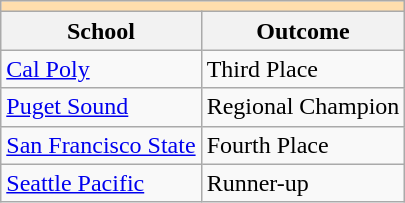<table class="wikitable" style="float:left; margin-right:1em;">
<tr>
<th colspan="3" style="background:#ffdead;"></th>
</tr>
<tr>
<th>School</th>
<th>Outcome</th>
</tr>
<tr>
<td><a href='#'>Cal Poly</a></td>
<td>Third Place</td>
</tr>
<tr>
<td><a href='#'>Puget Sound</a></td>
<td>Regional Champion</td>
</tr>
<tr>
<td><a href='#'>San Francisco State</a></td>
<td>Fourth Place</td>
</tr>
<tr>
<td><a href='#'>Seattle Pacific</a></td>
<td>Runner-up</td>
</tr>
</table>
